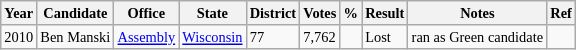<table class="wikitable sortable" style="font-size:60%">
<tr>
<th>Year</th>
<th>Candidate</th>
<th>Office</th>
<th>State</th>
<th>District</th>
<th>Votes</th>
<th>%</th>
<th>Result</th>
<th>Notes</th>
<th>Ref</th>
</tr>
<tr>
<td>2010</td>
<td>Ben Manski</td>
<td><a href='#'>Assembly</a></td>
<td><a href='#'>Wisconsin</a></td>
<td>77</td>
<td>7,762</td>
<td></td>
<td> Lost</td>
<td>ran as Green candidate</td>
<td></td>
</tr>
</table>
